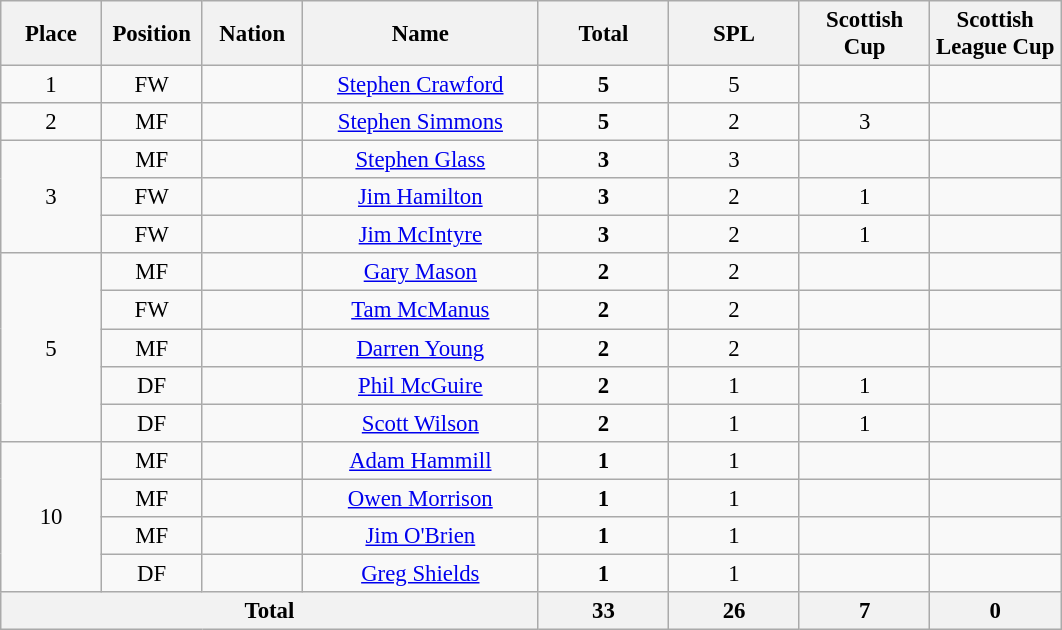<table class="wikitable" style="font-size: 95%; text-align: center;">
<tr>
<th width=60>Place</th>
<th width=60>Position</th>
<th width=60>Nation</th>
<th width=150>Name</th>
<th width=80><strong>Total</strong></th>
<th width=80>SPL</th>
<th width=80>Scottish Cup</th>
<th width=80>Scottish League Cup</th>
</tr>
<tr>
<td>1</td>
<td>FW</td>
<td></td>
<td><a href='#'>Stephen Crawford</a></td>
<td><strong>5</strong></td>
<td>5</td>
<td></td>
<td></td>
</tr>
<tr>
<td>2</td>
<td>MF</td>
<td></td>
<td><a href='#'>Stephen Simmons</a></td>
<td><strong>5</strong></td>
<td>2</td>
<td>3</td>
<td></td>
</tr>
<tr>
<td rowspan="3">3</td>
<td>MF</td>
<td></td>
<td><a href='#'>Stephen Glass</a></td>
<td><strong>3</strong></td>
<td>3</td>
<td></td>
<td></td>
</tr>
<tr>
<td>FW</td>
<td></td>
<td><a href='#'>Jim Hamilton</a></td>
<td><strong>3</strong></td>
<td>2</td>
<td>1</td>
<td></td>
</tr>
<tr>
<td>FW</td>
<td></td>
<td><a href='#'>Jim McIntyre</a></td>
<td><strong>3</strong></td>
<td>2</td>
<td>1</td>
<td></td>
</tr>
<tr>
<td rowspan="5">5</td>
<td>MF</td>
<td></td>
<td><a href='#'>Gary Mason</a></td>
<td><strong>2</strong></td>
<td>2</td>
<td></td>
<td></td>
</tr>
<tr>
<td>FW</td>
<td></td>
<td><a href='#'>Tam McManus</a></td>
<td><strong>2</strong></td>
<td>2</td>
<td></td>
<td></td>
</tr>
<tr>
<td>MF</td>
<td></td>
<td><a href='#'>Darren Young</a></td>
<td><strong>2</strong></td>
<td>2</td>
<td></td>
<td></td>
</tr>
<tr>
<td>DF</td>
<td></td>
<td><a href='#'>Phil McGuire</a></td>
<td><strong>2</strong></td>
<td>1</td>
<td>1</td>
<td></td>
</tr>
<tr>
<td>DF</td>
<td></td>
<td><a href='#'>Scott Wilson</a></td>
<td><strong>2</strong></td>
<td>1</td>
<td>1</td>
<td></td>
</tr>
<tr>
<td rowspan="4">10</td>
<td>MF</td>
<td></td>
<td><a href='#'>Adam Hammill</a></td>
<td><strong>1</strong></td>
<td>1</td>
<td></td>
<td></td>
</tr>
<tr>
<td>MF</td>
<td></td>
<td><a href='#'>Owen Morrison</a></td>
<td><strong>1</strong></td>
<td>1</td>
<td></td>
<td></td>
</tr>
<tr>
<td>MF</td>
<td></td>
<td><a href='#'>Jim O'Brien</a></td>
<td><strong>1</strong></td>
<td>1</td>
<td></td>
<td></td>
</tr>
<tr>
<td>DF</td>
<td></td>
<td><a href='#'>Greg Shields</a></td>
<td><strong>1</strong></td>
<td>1</td>
<td></td>
<td></td>
</tr>
<tr>
<th colspan=4>Total</th>
<th><strong>33</strong></th>
<th>26</th>
<th>7</th>
<th>0</th>
</tr>
</table>
